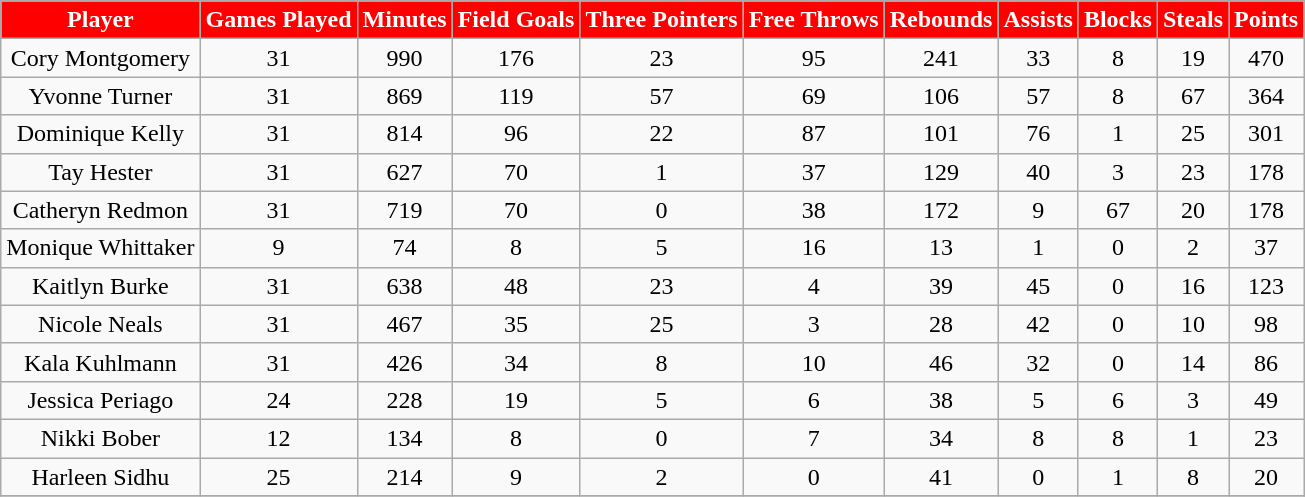<table class="wikitable" style="text-align:center;">
<tr>
<th style="background:red;color:#FFFFFF;">Player</th>
<th style="background:red;color:#FFFFFF;">Games Played</th>
<th style="background:red;color:#FFFFFF;">Minutes</th>
<th style="background:red;color:#FFFFFF;">Field Goals</th>
<th style="background:red;color:#FFFFFF;">Three Pointers</th>
<th style="background:red;color:#FFFFFF;">Free Throws</th>
<th style="background:red;color:#FFFFFF;">Rebounds</th>
<th style="background:red;color:#FFFFFF;">Assists</th>
<th style="background:red;color:#FFFFFF;">Blocks</th>
<th style="background:red;color:#FFFFFF;">Steals</th>
<th style="background:red;color:#FFFFFF;">Points</th>
</tr>
<tr>
<td>Cory Montgomery</td>
<td>31</td>
<td>990</td>
<td>176</td>
<td>23</td>
<td>95</td>
<td>241</td>
<td>33</td>
<td>8</td>
<td>19</td>
<td>470</td>
</tr>
<tr>
<td>Yvonne Turner</td>
<td>31</td>
<td>869</td>
<td>119</td>
<td>57</td>
<td>69</td>
<td>106</td>
<td>57</td>
<td>8</td>
<td>67</td>
<td>364</td>
</tr>
<tr>
<td>Dominique Kelly</td>
<td>31</td>
<td>814</td>
<td>96</td>
<td>22</td>
<td>87</td>
<td>101</td>
<td>76</td>
<td>1</td>
<td>25</td>
<td>301</td>
</tr>
<tr>
<td>Tay Hester</td>
<td>31</td>
<td>627</td>
<td>70</td>
<td>1</td>
<td>37</td>
<td>129</td>
<td>40</td>
<td>3</td>
<td>23</td>
<td>178</td>
</tr>
<tr>
<td>Catheryn Redmon</td>
<td>31</td>
<td>719</td>
<td>70</td>
<td>0</td>
<td>38</td>
<td>172</td>
<td>9</td>
<td>67</td>
<td>20</td>
<td>178</td>
</tr>
<tr>
<td>Monique Whittaker</td>
<td>9</td>
<td>74</td>
<td>8</td>
<td>5</td>
<td>16</td>
<td>13</td>
<td>1</td>
<td>0</td>
<td>2</td>
<td>37</td>
</tr>
<tr>
<td>Kaitlyn Burke</td>
<td>31</td>
<td>638</td>
<td>48</td>
<td>23</td>
<td>4</td>
<td>39</td>
<td>45</td>
<td>0</td>
<td>16</td>
<td>123</td>
</tr>
<tr>
<td>Nicole Neals</td>
<td>31</td>
<td>467</td>
<td>35</td>
<td>25</td>
<td>3</td>
<td>28</td>
<td>42</td>
<td>0</td>
<td>10</td>
<td>98</td>
</tr>
<tr>
<td>Kala Kuhlmann</td>
<td>31</td>
<td>426</td>
<td>34</td>
<td>8</td>
<td>10</td>
<td>46</td>
<td>32</td>
<td>0</td>
<td>14</td>
<td>86</td>
</tr>
<tr>
<td>Jessica Periago</td>
<td>24</td>
<td>228</td>
<td>19</td>
<td>5</td>
<td>6</td>
<td>38</td>
<td>5</td>
<td>6</td>
<td>3</td>
<td>49</td>
</tr>
<tr>
<td>Nikki Bober</td>
<td>12</td>
<td>134</td>
<td>8</td>
<td>0</td>
<td>7</td>
<td>34</td>
<td>8</td>
<td>8</td>
<td>1</td>
<td>23</td>
</tr>
<tr>
<td>Harleen Sidhu</td>
<td>25</td>
<td>214</td>
<td>9</td>
<td>2</td>
<td>0</td>
<td>41</td>
<td>0</td>
<td>1</td>
<td>8</td>
<td>20</td>
</tr>
<tr>
</tr>
</table>
